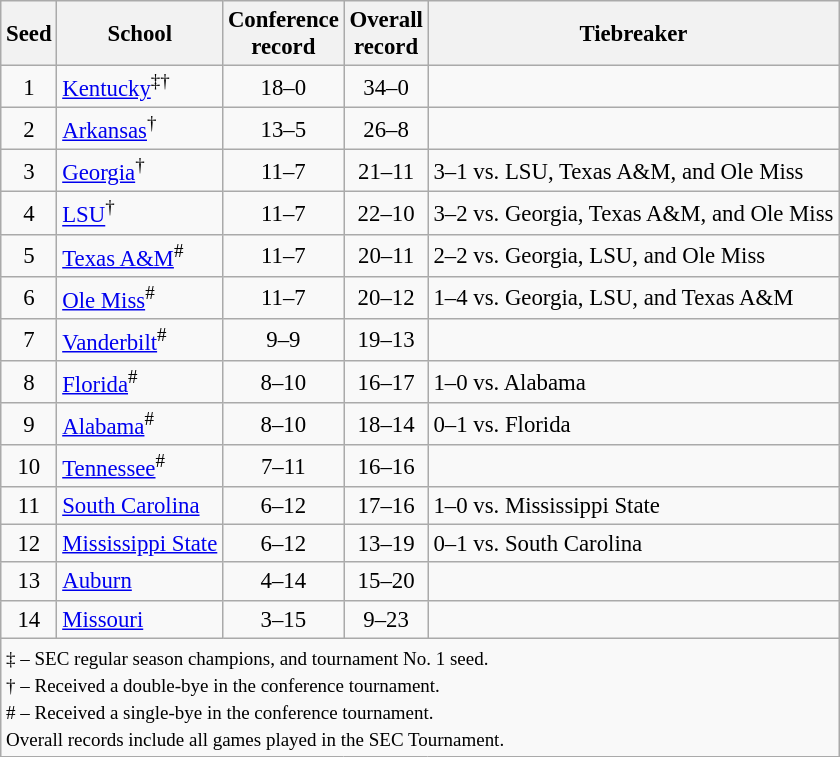<table class="wikitable" style="white-space:nowrap; font-size:95%; text-align:center">
<tr>
<th>Seed</th>
<th>School</th>
<th>Conference<br>record</th>
<th>Overall<br>record</th>
<th>Tiebreaker</th>
</tr>
<tr>
<td>1</td>
<td align=left><a href='#'>Kentucky</a><sup>‡†</sup></td>
<td>18–0</td>
<td>34–0</td>
<td></td>
</tr>
<tr>
<td>2</td>
<td align=left><a href='#'>Arkansas</a><sup>†</sup></td>
<td>13–5</td>
<td>26–8</td>
<td></td>
</tr>
<tr>
<td>3</td>
<td align=left><a href='#'>Georgia</a><sup>†</sup></td>
<td>11–7</td>
<td>21–11</td>
<td align=left>3–1 vs. LSU, Texas A&M, and Ole Miss</td>
</tr>
<tr>
<td>4</td>
<td align=left><a href='#'>LSU</a><sup>†</sup></td>
<td>11–7</td>
<td>22–10</td>
<td align=left>3–2 vs. Georgia, Texas A&M, and Ole Miss</td>
</tr>
<tr>
<td>5</td>
<td align=left><a href='#'>Texas A&M</a><sup>#</sup></td>
<td>11–7</td>
<td>20–11</td>
<td align=left>2–2 vs. Georgia, LSU, and Ole Miss</td>
</tr>
<tr>
<td>6</td>
<td align=left><a href='#'>Ole Miss</a><sup>#</sup></td>
<td>11–7</td>
<td>20–12</td>
<td align=left>1–4 vs. Georgia, LSU, and Texas A&M</td>
</tr>
<tr>
<td>7</td>
<td align=left><a href='#'>Vanderbilt</a><sup>#</sup></td>
<td>9–9</td>
<td>19–13</td>
<td></td>
</tr>
<tr>
<td>8</td>
<td align=left><a href='#'>Florida</a><sup>#</sup></td>
<td>8–10</td>
<td>16–17</td>
<td align=left>1–0 vs. Alabama</td>
</tr>
<tr>
<td>9</td>
<td align=left><a href='#'>Alabama</a><sup>#</sup></td>
<td>8–10</td>
<td>18–14</td>
<td align=left>0–1 vs. Florida</td>
</tr>
<tr>
<td>10</td>
<td align=left><a href='#'>Tennessee</a><sup>#</sup></td>
<td>7–11</td>
<td>16–16</td>
<td></td>
</tr>
<tr>
<td>11</td>
<td align=left><a href='#'>South Carolina</a></td>
<td>6–12</td>
<td>17–16</td>
<td align=left>1–0 vs. Mississippi State</td>
</tr>
<tr>
<td>12</td>
<td align=left><a href='#'>Mississippi State</a></td>
<td>6–12</td>
<td>13–19</td>
<td align=left>0–1 vs. South Carolina</td>
</tr>
<tr>
<td>13</td>
<td align=left><a href='#'>Auburn</a></td>
<td>4–14</td>
<td>15–20</td>
<td></td>
</tr>
<tr>
<td>14</td>
<td align=left><a href='#'>Missouri</a></td>
<td>3–15</td>
<td>9–23</td>
<td></td>
</tr>
<tr>
<td colspan=6 align=left><small>‡ – SEC regular season champions, and tournament No. 1 seed.<br>† – Received a double-bye in the conference tournament.<br># – Received a single-bye in the conference tournament.<br>Overall records include all games played in the SEC Tournament.</small></td>
</tr>
</table>
